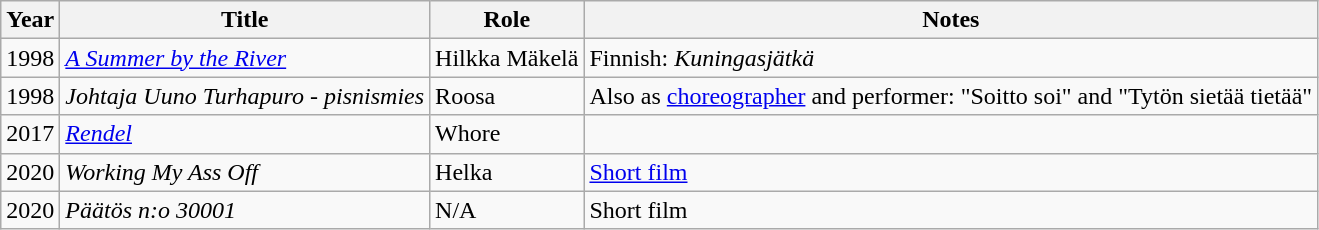<table class="wikitable">
<tr>
<th>Year</th>
<th>Title</th>
<th>Role</th>
<th>Notes</th>
</tr>
<tr>
<td>1998</td>
<td><em><a href='#'>A Summer by the River</a></em></td>
<td>Hilkka Mäkelä</td>
<td>Finnish: <em>Kuningasjätkä</em></td>
</tr>
<tr>
<td>1998</td>
<td><em>Johtaja Uuno Turhapuro - pisnismies</em></td>
<td>Roosa</td>
<td>Also as <a href='#'>choreographer</a> and performer: "Soitto soi" and "Tytön sietää tietää"</td>
</tr>
<tr>
<td>2017</td>
<td><em><a href='#'>Rendel</a></em></td>
<td>Whore</td>
<td></td>
</tr>
<tr>
<td>2020</td>
<td><em>Working My Ass Off</em></td>
<td>Helka</td>
<td><a href='#'>Short film</a></td>
</tr>
<tr>
<td>2020</td>
<td><em>Päätös n:o 30001</em></td>
<td>N/A</td>
<td>Short film</td>
</tr>
</table>
